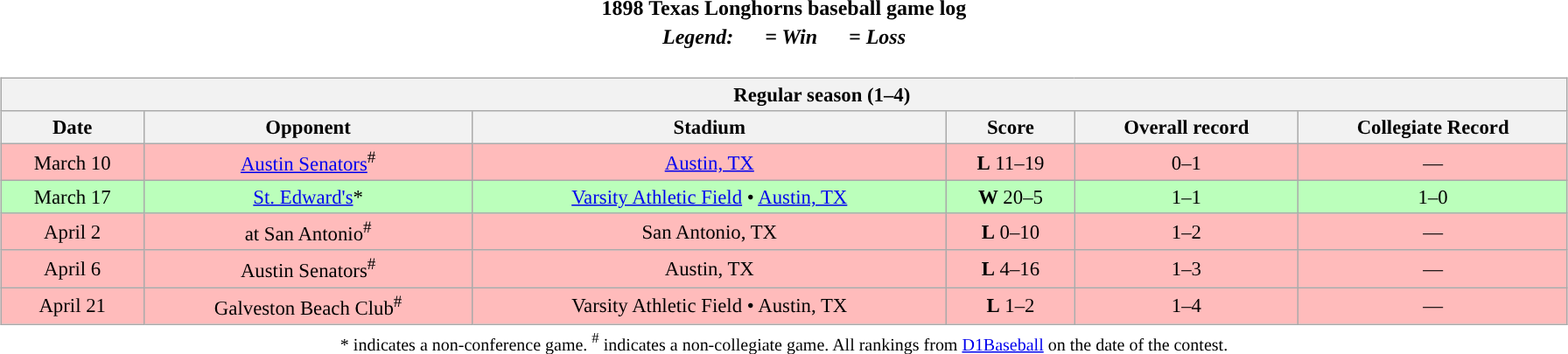<table class="toccolours" width=95% style="margin:1.5em auto; text-align:center;">
<tr>
<th colspan=2>1898 Texas Longhorns baseball game log</th>
</tr>
<tr>
<th colspan=2><em>Legend:       = Win       = Loss</em></th>
</tr>
<tr valign="top">
<td><br><table class="wikitable" style="margin:auto; font-size:95%; width:100%">
<tr>
<th colspan=15 style="padding-left:4em;">Regular season (1–4)</th>
</tr>
<tr>
<th>Date</th>
<th>Opponent</th>
<th>Stadium</th>
<th>Score</th>
<th>Overall record</th>
<th>Collegiate Record</th>
</tr>
<tr bgcolor=FFBBBB>
<td>March 10</td>
<td><a href='#'>Austin Senators</a><sup>#</sup></td>
<td><a href='#'>Austin, TX</a></td>
<td><strong>L</strong> 11–19</td>
<td>0–1</td>
<td>—</td>
</tr>
<tr bgcolor=BBFFBB>
<td>March 17</td>
<td><a href='#'>St. Edward's</a>*</td>
<td><a href='#'>Varsity Athletic Field</a> • <a href='#'>Austin, TX</a></td>
<td><strong>W</strong> 20–5</td>
<td>1–1</td>
<td>1–0</td>
</tr>
<tr bgcolor=FFBBBB>
<td>April 2</td>
<td>at San Antonio<sup>#</sup></td>
<td>San Antonio, TX</td>
<td><strong>L</strong> 0–10</td>
<td>1–2</td>
<td>—</td>
</tr>
<tr bgcolor=FFBBBB>
<td>April 6</td>
<td>Austin Senators<sup>#</sup></td>
<td>Austin, TX</td>
<td><strong>L</strong> 4–16</td>
<td>1–3</td>
<td>—</td>
</tr>
<tr bgcolor=FFBBBB>
<td>April 21</td>
<td>Galveston Beach Club<sup>#</sup></td>
<td>Varsity Athletic Field • Austin, TX</td>
<td><strong>L</strong> 1–2</td>
<td>1–4</td>
<td>—</td>
</tr>
</table>
</td>
</tr>
<tr>
<td><div> <small>* indicates a non-conference game. <sup>#</sup> indicates a non-collegiate game. All rankings from <a href='#'>D1Baseball</a> on the date of the contest.</small></div></td>
</tr>
</table>
